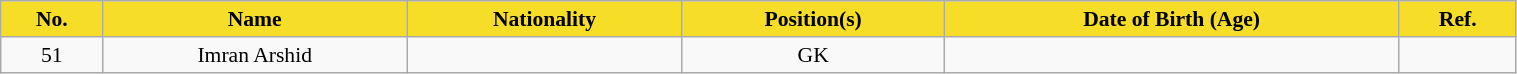<table class="wikitable" style="text-align:center; font-size:90%; width:80%;">
<tr>
<th style="background:#F6DD28; color:#020202; text-align:center;">No.</th>
<th style="background:#F6DD28; color:#020202; text-align:center;">Name</th>
<th style="background:#F6DD28; color:#020202; text-align:center;">Nationality</th>
<th style="background:#F6DD28; color:#020202; text-align:center;">Position(s)</th>
<th style="background:#F6DD28; color:#020202; text-align:center;">Date of Birth (Age)</th>
<th style="background:#F6DD28; color:#020202; text-align:center;">Ref.</th>
</tr>
<tr>
<td>51</td>
<td>Imran Arshid</td>
<td></td>
<td>GK</td>
<td></td>
<td></td>
</tr>
</table>
